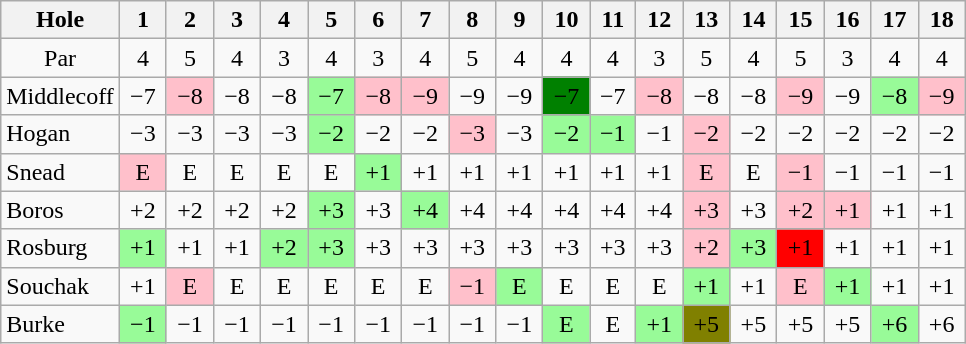<table class="wikitable" style="text-align:center">
<tr>
<th>Hole</th>
<th>  1  </th>
<th>  2  </th>
<th>  3  </th>
<th>  4  </th>
<th>  5  </th>
<th>  6  </th>
<th>  7  </th>
<th>  8  </th>
<th>  9  </th>
<th> 10 </th>
<th> 11 </th>
<th> 12 </th>
<th> 13 </th>
<th> 14 </th>
<th> 15 </th>
<th> 16 </th>
<th> 17 </th>
<th> 18 </th>
</tr>
<tr>
<td>Par</td>
<td>4</td>
<td>5</td>
<td>4</td>
<td>3</td>
<td>4</td>
<td>3</td>
<td>4</td>
<td>5</td>
<td>4</td>
<td>4</td>
<td>4</td>
<td>3</td>
<td>5</td>
<td>4</td>
<td>5</td>
<td>3</td>
<td>4</td>
<td>4</td>
</tr>
<tr>
<td align=left> Middlecoff</td>
<td>−7</td>
<td style="background: Pink;">−8</td>
<td>−8</td>
<td>−8</td>
<td style="background: PaleGreen;">−7</td>
<td style="background: Pink;">−8</td>
<td style="background: Pink;">−9</td>
<td>−9</td>
<td>−9</td>
<td style="background: Green;">−7</td>
<td>−7</td>
<td style="background: Pink;">−8</td>
<td>−8</td>
<td>−8</td>
<td style="background: Pink;">−9</td>
<td>−9</td>
<td style="background: PaleGreen;">−8</td>
<td style="background: Pink;">−9</td>
</tr>
<tr>
<td align=left> Hogan</td>
<td>−3</td>
<td>−3</td>
<td>−3</td>
<td>−3</td>
<td style="background: PaleGreen;">−2</td>
<td>−2</td>
<td>−2</td>
<td style="background: Pink;">−3</td>
<td>−3</td>
<td style="background: PaleGreen;">−2</td>
<td style="background: PaleGreen;">−1</td>
<td>−1</td>
<td style="background: Pink;">−2</td>
<td>−2</td>
<td>−2</td>
<td>−2</td>
<td>−2</td>
<td>−2</td>
</tr>
<tr>
<td align=left> Snead</td>
<td style="background: Pink;">E</td>
<td>E</td>
<td>E</td>
<td>E</td>
<td>E</td>
<td style="background: PaleGreen;">+1</td>
<td>+1</td>
<td>+1</td>
<td>+1</td>
<td>+1</td>
<td>+1</td>
<td>+1</td>
<td style="background: Pink;">E</td>
<td>E</td>
<td style="background: Pink;">−1</td>
<td>−1</td>
<td>−1</td>
<td>−1</td>
</tr>
<tr>
<td align=left> Boros</td>
<td>+2</td>
<td>+2</td>
<td>+2</td>
<td>+2</td>
<td style="background: PaleGreen;">+3</td>
<td>+3</td>
<td style="background: PaleGreen;">+4</td>
<td>+4</td>
<td>+4</td>
<td>+4</td>
<td>+4</td>
<td>+4</td>
<td style="background: Pink;">+3</td>
<td>+3</td>
<td style="background: Pink;">+2</td>
<td style="background: Pink;">+1</td>
<td>+1</td>
<td>+1</td>
</tr>
<tr>
<td align=left> Rosburg</td>
<td style="background: PaleGreen;">+1</td>
<td>+1</td>
<td>+1</td>
<td style="background: PaleGreen;">+2</td>
<td style="background: PaleGreen;">+3</td>
<td>+3</td>
<td>+3</td>
<td>+3</td>
<td>+3</td>
<td>+3</td>
<td>+3</td>
<td>+3</td>
<td style="background: Pink;">+2</td>
<td style="background: PaleGreen;">+3</td>
<td style="background: Red;">+1</td>
<td>+1</td>
<td>+1</td>
<td>+1</td>
</tr>
<tr>
<td align=left> Souchak</td>
<td>+1</td>
<td style="background: Pink;">E</td>
<td>E</td>
<td>E</td>
<td>E</td>
<td>E</td>
<td>E</td>
<td style="background: Pink;">−1</td>
<td style="background: PaleGreen;">E</td>
<td>E</td>
<td>E</td>
<td>E</td>
<td style="background: PaleGreen;">+1</td>
<td>+1</td>
<td style="background: Pink;">E</td>
<td style="background: PaleGreen;">+1</td>
<td>+1</td>
<td>+1</td>
</tr>
<tr>
<td align=left> Burke</td>
<td style="background: PaleGreen;">−1</td>
<td>−1</td>
<td>−1</td>
<td>−1</td>
<td>−1</td>
<td>−1</td>
<td>−1</td>
<td>−1</td>
<td>−1</td>
<td style="background: PaleGreen;">E</td>
<td>E</td>
<td style="background: PaleGreen;">+1</td>
<td style="background: Olive;">+5</td>
<td>+5</td>
<td>+5</td>
<td>+5</td>
<td style="background: PaleGreen;">+6</td>
<td>+6</td>
</tr>
</table>
